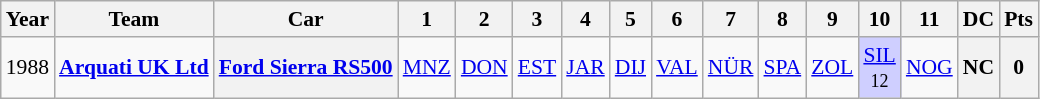<table class="wikitable" style="text-align:center; font-size:90%">
<tr>
<th>Year</th>
<th>Team</th>
<th>Car</th>
<th>1</th>
<th>2</th>
<th>3</th>
<th>4</th>
<th>5</th>
<th>6</th>
<th>7</th>
<th>8</th>
<th>9</th>
<th>10</th>
<th>11</th>
<th>DC</th>
<th>Pts</th>
</tr>
<tr>
<td>1988</td>
<td align="left"> <strong><a href='#'>Arquati UK Ltd</a></strong></td>
<th><a href='#'>Ford Sierra RS500</a></th>
<td><a href='#'>MNZ</a></td>
<td><a href='#'>DON</a></td>
<td><a href='#'>EST</a></td>
<td><a href='#'>JAR</a></td>
<td><a href='#'>DIJ</a></td>
<td><a href='#'>VAL</a></td>
<td><a href='#'>NÜR</a></td>
<td><a href='#'>SPA</a></td>
<td><a href='#'>ZOL</a></td>
<td style="background:#CFCFFF;"><a href='#'>SIL</a><br><small>12</small></td>
<td><a href='#'>NOG</a></td>
<th>NC</th>
<th>0</th>
</tr>
</table>
